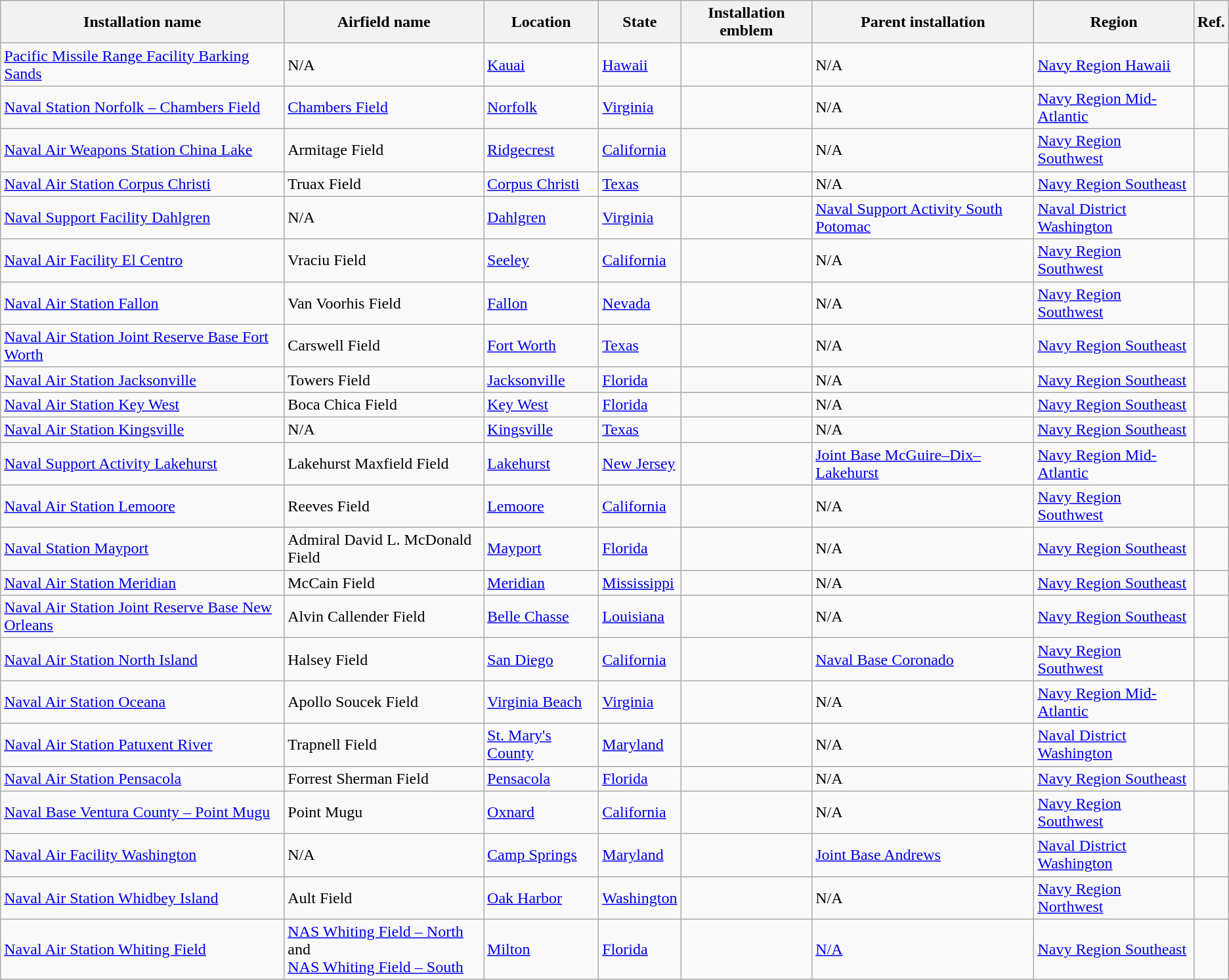<table class="wikitable sortable">
<tr>
<th>Installation name</th>
<th>Airfield name</th>
<th>Location</th>
<th>State</th>
<th>Installation emblem</th>
<th>Parent installation</th>
<th>Region</th>
<th>Ref.</th>
</tr>
<tr>
<td><a href='#'>Pacific Missile Range Facility Barking Sands</a></td>
<td>N/A</td>
<td><a href='#'>Kauai</a></td>
<td><a href='#'>Hawaii</a></td>
<td></td>
<td>N/A</td>
<td><a href='#'>Navy Region Hawaii</a></td>
<td></td>
</tr>
<tr>
<td><a href='#'>Naval Station Norfolk – Chambers Field</a></td>
<td><a href='#'>Chambers Field</a></td>
<td><a href='#'>Norfolk</a></td>
<td><a href='#'>Virginia</a></td>
<td></td>
<td>N/A</td>
<td><a href='#'>Navy Region Mid-Atlantic</a></td>
<td></td>
</tr>
<tr>
<td><a href='#'>Naval Air Weapons Station China Lake</a></td>
<td>Armitage Field</td>
<td><a href='#'>Ridgecrest</a></td>
<td><a href='#'>California</a></td>
<td></td>
<td>N/A</td>
<td><a href='#'>Navy Region Southwest</a></td>
<td></td>
</tr>
<tr>
<td><a href='#'>Naval Air Station Corpus Christi</a></td>
<td>Truax Field</td>
<td><a href='#'>Corpus Christi</a></td>
<td><a href='#'>Texas</a></td>
<td></td>
<td>N/A</td>
<td><a href='#'>Navy Region Southeast</a></td>
<td></td>
</tr>
<tr>
<td><a href='#'>Naval Support Facility Dahlgren</a></td>
<td>N/A</td>
<td><a href='#'>Dahlgren</a></td>
<td><a href='#'>Virginia</a></td>
<td></td>
<td><a href='#'>Naval Support Activity South Potomac</a></td>
<td><a href='#'>Naval District Washington</a></td>
<td></td>
</tr>
<tr>
<td><a href='#'>Naval Air Facility El Centro</a></td>
<td>Vraciu Field</td>
<td><a href='#'>Seeley</a></td>
<td><a href='#'>California</a></td>
<td></td>
<td>N/A</td>
<td><a href='#'>Navy Region Southwest</a></td>
<td></td>
</tr>
<tr>
<td><a href='#'>Naval Air Station Fallon</a></td>
<td>Van Voorhis Field</td>
<td><a href='#'>Fallon</a></td>
<td><a href='#'>Nevada</a></td>
<td></td>
<td>N/A</td>
<td><a href='#'>Navy Region Southwest</a></td>
<td></td>
</tr>
<tr>
<td><a href='#'>Naval Air Station Joint Reserve Base Fort Worth</a></td>
<td>Carswell Field</td>
<td><a href='#'>Fort Worth</a></td>
<td><a href='#'>Texas</a></td>
<td></td>
<td>N/A</td>
<td><a href='#'>Navy Region Southeast</a></td>
<td></td>
</tr>
<tr>
<td><a href='#'>Naval Air Station Jacksonville</a></td>
<td>Towers Field</td>
<td><a href='#'>Jacksonville</a></td>
<td><a href='#'>Florida</a></td>
<td></td>
<td>N/A</td>
<td><a href='#'>Navy Region Southeast</a></td>
<td></td>
</tr>
<tr>
<td><a href='#'>Naval Air Station Key West</a></td>
<td>Boca Chica Field</td>
<td><a href='#'>Key West</a></td>
<td><a href='#'>Florida</a></td>
<td></td>
<td>N/A</td>
<td><a href='#'>Navy Region Southeast</a></td>
<td></td>
</tr>
<tr>
<td><a href='#'>Naval Air Station Kingsville</a></td>
<td>N/A</td>
<td><a href='#'>Kingsville</a></td>
<td><a href='#'>Texas</a></td>
<td></td>
<td>N/A</td>
<td><a href='#'>Navy Region Southeast</a></td>
<td></td>
</tr>
<tr>
<td><a href='#'>Naval Support Activity Lakehurst</a></td>
<td>Lakehurst Maxfield Field</td>
<td><a href='#'>Lakehurst</a></td>
<td><a href='#'>New Jersey</a></td>
<td></td>
<td><a href='#'>Joint Base McGuire–Dix–Lakehurst</a></td>
<td><a href='#'>Navy Region Mid-Atlantic</a></td>
<td></td>
</tr>
<tr>
<td><a href='#'>Naval Air Station Lemoore</a></td>
<td>Reeves Field</td>
<td><a href='#'>Lemoore</a></td>
<td><a href='#'>California</a></td>
<td></td>
<td>N/A</td>
<td><a href='#'>Navy Region Southwest</a></td>
<td></td>
</tr>
<tr>
<td><a href='#'>Naval Station Mayport</a></td>
<td>Admiral David L. McDonald Field</td>
<td><a href='#'>Mayport</a></td>
<td><a href='#'>Florida</a></td>
<td></td>
<td>N/A</td>
<td><a href='#'>Navy Region Southeast</a></td>
<td></td>
</tr>
<tr>
<td><a href='#'>Naval Air Station Meridian</a></td>
<td>McCain Field</td>
<td><a href='#'>Meridian</a></td>
<td><a href='#'>Mississippi</a></td>
<td></td>
<td>N/A</td>
<td><a href='#'>Navy Region Southeast</a></td>
<td></td>
</tr>
<tr>
<td><a href='#'>Naval Air Station Joint Reserve Base New Orleans</a></td>
<td>Alvin Callender Field</td>
<td><a href='#'>Belle Chasse</a></td>
<td><a href='#'>Louisiana</a></td>
<td></td>
<td>N/A</td>
<td><a href='#'>Navy Region Southeast</a></td>
<td></td>
</tr>
<tr>
<td><a href='#'>Naval Air Station North Island</a></td>
<td>Halsey Field</td>
<td><a href='#'>San Diego</a></td>
<td><a href='#'>California</a></td>
<td></td>
<td><a href='#'>Naval Base Coronado</a></td>
<td><a href='#'>Navy Region Southwest</a></td>
<td></td>
</tr>
<tr>
<td><a href='#'>Naval Air Station Oceana</a></td>
<td>Apollo Soucek Field</td>
<td><a href='#'>Virginia Beach</a></td>
<td><a href='#'>Virginia</a></td>
<td></td>
<td>N/A</td>
<td><a href='#'>Navy Region Mid-Atlantic</a></td>
<td></td>
</tr>
<tr>
<td><a href='#'>Naval Air Station Patuxent River</a></td>
<td>Trapnell Field</td>
<td><a href='#'>St. Mary's County</a></td>
<td><a href='#'>Maryland</a></td>
<td></td>
<td>N/A</td>
<td><a href='#'>Naval District Washington</a></td>
<td></td>
</tr>
<tr>
<td><a href='#'>Naval Air Station Pensacola</a></td>
<td>Forrest Sherman Field</td>
<td><a href='#'>Pensacola</a></td>
<td><a href='#'>Florida</a></td>
<td></td>
<td>N/A</td>
<td><a href='#'>Navy Region Southeast</a></td>
<td></td>
</tr>
<tr>
<td><a href='#'>Naval Base Ventura County – Point Mugu</a></td>
<td>Point Mugu</td>
<td><a href='#'>Oxnard</a></td>
<td><a href='#'>California</a></td>
<td></td>
<td>N/A</td>
<td><a href='#'>Navy Region Southwest</a></td>
<td></td>
</tr>
<tr>
<td><a href='#'>Naval Air Facility Washington</a></td>
<td>N/A</td>
<td><a href='#'>Camp Springs</a></td>
<td><a href='#'>Maryland</a></td>
<td></td>
<td><a href='#'>Joint Base Andrews</a></td>
<td><a href='#'>Naval District Washington</a></td>
<td></td>
</tr>
<tr>
<td><a href='#'>Naval Air Station Whidbey Island</a></td>
<td>Ault Field</td>
<td><a href='#'>Oak Harbor</a></td>
<td><a href='#'>Washington</a></td>
<td></td>
<td>N/A</td>
<td><a href='#'>Navy Region Northwest</a></td>
<td></td>
</tr>
<tr>
<td><a href='#'>Naval Air Station Whiting Field</a></td>
<td><a href='#'>NAS Whiting Field – North</a> and<br><a href='#'>NAS Whiting Field – South</a></td>
<td><a href='#'>Milton</a></td>
<td><a href='#'>Florida</a></td>
<td></td>
<td><a href='#'>N/A</a></td>
<td><a href='#'>Navy Region Southeast</a></td>
<td></td>
</tr>
</table>
